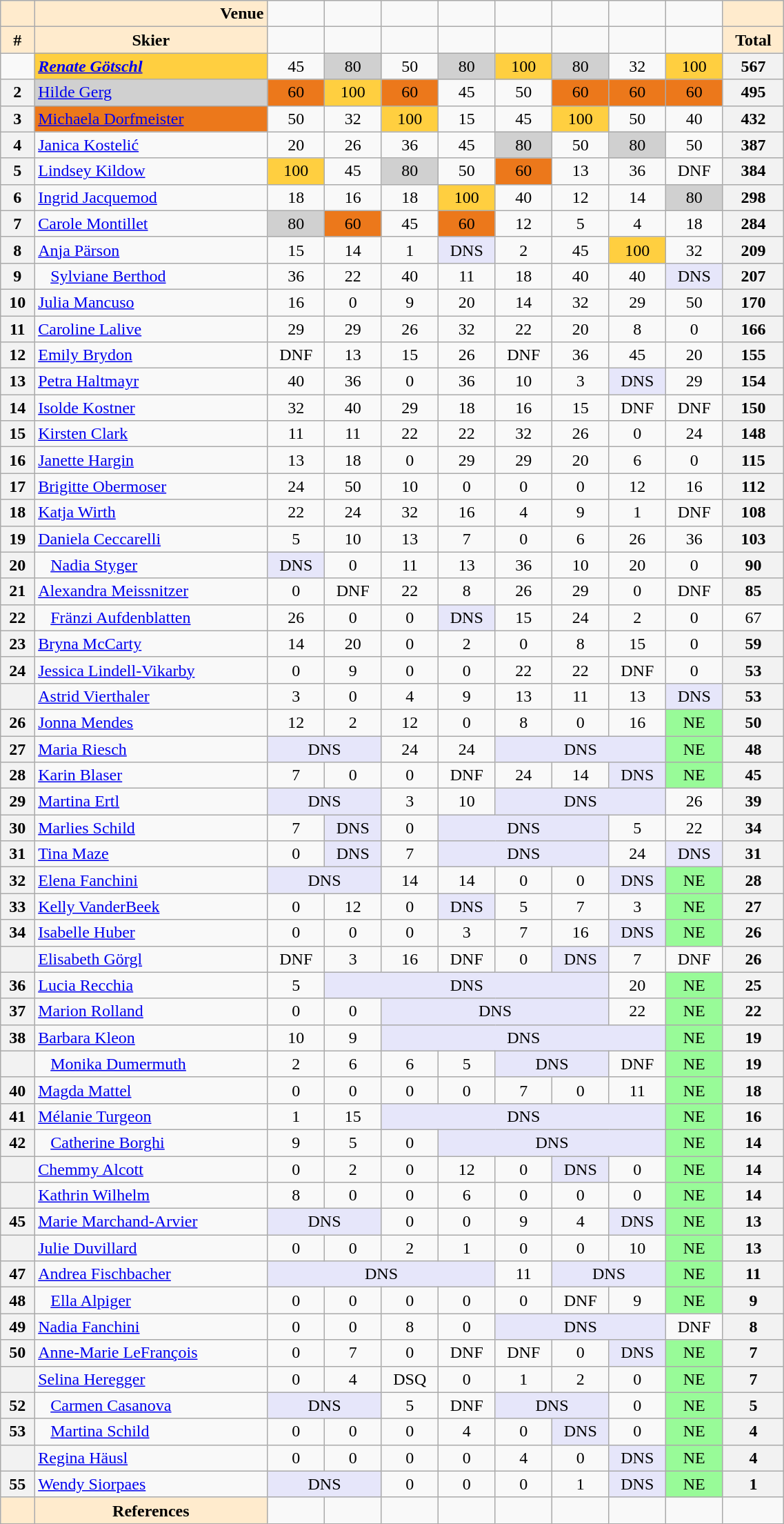<table class="wikitable" width=60% style="font-size:100%; text-align:center;">
<tr>
<td bgcolor=ffebcd></td>
<td align=right bgcolor=ffebcd><strong>Venue</strong></td>
<td></td>
<td></td>
<td></td>
<td></td>
<td></td>
<td></td>
<td></td>
<td></td>
<td bgcolor=ffebcd></td>
</tr>
<tr>
<td bgcolor=ffebcd><strong>#</strong></td>
<td bgcolor=ffebcd><strong>Skier</strong></td>
<td></td>
<td></td>
<td></td>
<td></td>
<td></td>
<td></td>
<td></td>
<td></td>
<td bgcolor=ffebcd><strong>Total</strong></td>
</tr>
<tr>
<td></td>
<td align=left bgcolor=ffcf40> <strong><em><a href='#'>Renate Götschl</a></em></strong></td>
<td>45</td>
<td bgcolor=d0d0d0>80</td>
<td>50</td>
<td bgcolor=d0d0d0>80</td>
<td bgcolor=ffcf40>100</td>
<td bgcolor=d0d0d0>80</td>
<td>32</td>
<td bgcolor=ffcf40>100</td>
<th>567</th>
</tr>
<tr>
<th>2</th>
<td align=left bgcolor=d0d0d0> <a href='#'>Hilde Gerg</a></td>
<td bgcolor=ec781b>60</td>
<td bgcolor=ffcf40>100</td>
<td bgcolor=ec781b>60</td>
<td>45</td>
<td>50</td>
<td bgcolor=ec781b>60</td>
<td bgcolor=ec781b>60</td>
<td bgcolor=ec781b>60</td>
<th>495</th>
</tr>
<tr>
<th>3</th>
<td align=left bgcolor=ec781b> <a href='#'>Michaela Dorfmeister</a></td>
<td>50</td>
<td>32</td>
<td bgcolor=ffcf40>100</td>
<td>15</td>
<td>45</td>
<td bgcolor=ffcf40>100</td>
<td>50</td>
<td>40</td>
<th>432</th>
</tr>
<tr>
<th>4</th>
<td align=left> <a href='#'>Janica Kostelić</a></td>
<td>20</td>
<td>26</td>
<td>36</td>
<td>45</td>
<td bgcolor=d0d0d0>80</td>
<td>50</td>
<td bgcolor=d0d0d0>80</td>
<td>50</td>
<th>387</th>
</tr>
<tr>
<th>5</th>
<td align=left> <a href='#'>Lindsey Kildow</a></td>
<td bgcolor=ffcf40>100</td>
<td>45</td>
<td bgcolor=d0d0d0>80</td>
<td>50</td>
<td bgcolor=ec781b>60</td>
<td>13</td>
<td>36</td>
<td>DNF</td>
<th>384</th>
</tr>
<tr>
<th>6</th>
<td align=left> <a href='#'>Ingrid Jacquemod</a></td>
<td>18</td>
<td>16</td>
<td>18</td>
<td bgcolor=ffcf40>100</td>
<td>40</td>
<td>12</td>
<td>14</td>
<td bgcolor=d0d0d0>80</td>
<th>298</th>
</tr>
<tr>
<th>7</th>
<td align=left> <a href='#'>Carole Montillet</a></td>
<td bgcolor=d0d0d0>80</td>
<td bgcolor=ec781b>60</td>
<td>45</td>
<td bgcolor=ec781b>60</td>
<td>12</td>
<td>5</td>
<td>4</td>
<td>18</td>
<th>284</th>
</tr>
<tr>
<th>8</th>
<td align=left> <a href='#'>Anja Pärson</a></td>
<td>15</td>
<td>14</td>
<td>1</td>
<td bgcolor=lavender>DNS</td>
<td>2</td>
<td>45</td>
<td bgcolor=ffcf40>100</td>
<td>32</td>
<th>209</th>
</tr>
<tr>
<th>9</th>
<td align=left>   <a href='#'>Sylviane Berthod</a></td>
<td>36</td>
<td>22</td>
<td>40</td>
<td>11</td>
<td>18</td>
<td>40</td>
<td>40</td>
<td bgcolor=lavender>DNS</td>
<th>207</th>
</tr>
<tr>
<th>10</th>
<td align=left> <a href='#'>Julia Mancuso</a></td>
<td>16</td>
<td>0</td>
<td>9</td>
<td>20</td>
<td>14</td>
<td>32</td>
<td>29</td>
<td>50</td>
<th>170</th>
</tr>
<tr>
<th>11</th>
<td align=left> <a href='#'>Caroline Lalive</a></td>
<td>29</td>
<td>29</td>
<td>26</td>
<td>32</td>
<td>22</td>
<td>20</td>
<td>8</td>
<td>0</td>
<th>166</th>
</tr>
<tr>
<th>12</th>
<td align="left"> <a href='#'>Emily Brydon</a></td>
<td>DNF</td>
<td>13</td>
<td>15</td>
<td>26</td>
<td>DNF</td>
<td>36</td>
<td>45</td>
<td>20</td>
<th>155</th>
</tr>
<tr>
<th>13</th>
<td align="left"> <a href='#'>Petra Haltmayr</a></td>
<td>40</td>
<td>36</td>
<td>0</td>
<td>36</td>
<td>10</td>
<td>3</td>
<td bgcolor=lavender>DNS</td>
<td>29</td>
<th>154</th>
</tr>
<tr>
<th>14</th>
<td align="left"> <a href='#'>Isolde Kostner</a></td>
<td>32</td>
<td>40</td>
<td>29</td>
<td>18</td>
<td>16</td>
<td>15</td>
<td>DNF</td>
<td>DNF</td>
<th>150</th>
</tr>
<tr>
<th>15</th>
<td align="left"> <a href='#'>Kirsten Clark</a></td>
<td>11</td>
<td>11</td>
<td>22</td>
<td>22</td>
<td>32</td>
<td>26</td>
<td>0</td>
<td>24</td>
<th>148</th>
</tr>
<tr>
<th>16</th>
<td align="left"> <a href='#'>Janette Hargin</a></td>
<td>13</td>
<td>18</td>
<td>0</td>
<td>29</td>
<td>29</td>
<td>20</td>
<td>6</td>
<td>0</td>
<th>115</th>
</tr>
<tr>
<th>17</th>
<td align="left"> <a href='#'>Brigitte Obermoser</a></td>
<td>24</td>
<td>50</td>
<td>10</td>
<td>0</td>
<td>0</td>
<td>0</td>
<td>12</td>
<td>16</td>
<th>112</th>
</tr>
<tr>
<th>18</th>
<td align="left"> <a href='#'>Katja Wirth</a></td>
<td>22</td>
<td>24</td>
<td>32</td>
<td>16</td>
<td>4</td>
<td>9</td>
<td>1</td>
<td>DNF</td>
<th>108</th>
</tr>
<tr>
<th>19</th>
<td align="left"> <a href='#'>Daniela Ceccarelli</a></td>
<td>5</td>
<td>10</td>
<td>13</td>
<td>7</td>
<td>0</td>
<td>6</td>
<td>26</td>
<td>36</td>
<th>103</th>
</tr>
<tr>
<th>20</th>
<td align="left">   <a href='#'>Nadia Styger</a></td>
<td bgcolor=lavender>DNS</td>
<td>0</td>
<td>11</td>
<td>13</td>
<td>36</td>
<td>10</td>
<td>20</td>
<td>0</td>
<th>90</th>
</tr>
<tr>
<th>21</th>
<td align="left"> <a href='#'>Alexandra Meissnitzer</a></td>
<td>0</td>
<td>DNF</td>
<td>22</td>
<td>8</td>
<td>26</td>
<td>29</td>
<td>0</td>
<td>DNF</td>
<th>85</th>
</tr>
<tr>
<th>22</th>
<td align="left">   <a href='#'>Fränzi Aufdenblatten</a></td>
<td>26</td>
<td>0</td>
<td>0</td>
<td bgcolor=lavender>DNS</td>
<td>15</td>
<td>24</td>
<td>2</td>
<td>0</td>
<td>67</td>
</tr>
<tr>
<th>23</th>
<td align="left"> <a href='#'>Bryna McCarty</a></td>
<td>14</td>
<td>20</td>
<td>0</td>
<td>2</td>
<td>0</td>
<td>8</td>
<td>15</td>
<td>0</td>
<th>59</th>
</tr>
<tr>
<th>24</th>
<td align="left"> <a href='#'>Jessica Lindell-Vikarby</a></td>
<td>0</td>
<td>9</td>
<td>0</td>
<td>0</td>
<td>22</td>
<td>22</td>
<td>DNF</td>
<td>0</td>
<th>53</th>
</tr>
<tr>
<th></th>
<td align="left"> <a href='#'>Astrid Vierthaler</a></td>
<td>3</td>
<td>0</td>
<td>4</td>
<td>9</td>
<td>13</td>
<td>11</td>
<td>13</td>
<td bgcolor=lavender>DNS</td>
<th>53</th>
</tr>
<tr>
<th>26</th>
<td align="left"> <a href='#'>Jonna Mendes</a></td>
<td>12</td>
<td>2</td>
<td>12</td>
<td>0</td>
<td>8</td>
<td>0</td>
<td>16</td>
<td bgcolor=palegreen>NE</td>
<th>50</th>
</tr>
<tr>
<th>27</th>
<td align="left"> <a href='#'>Maria Riesch</a></td>
<td colspan=2 bgcolor=lavender>DNS</td>
<td>24</td>
<td>24</td>
<td colspan=3 bgcolor=lavender>DNS</td>
<td bgcolor=palegreen>NE</td>
<th>48</th>
</tr>
<tr>
<th>28</th>
<td align="left"> <a href='#'>Karin Blaser</a></td>
<td>7</td>
<td>0</td>
<td>0</td>
<td>DNF</td>
<td>24</td>
<td>14</td>
<td bgcolor=lavender>DNS</td>
<td bgcolor=palegreen>NE</td>
<th>45</th>
</tr>
<tr>
<th>29</th>
<td align="left"> <a href='#'>Martina Ertl</a></td>
<td colspan=2 bgcolor=lavender>DNS</td>
<td>3</td>
<td>10</td>
<td colspan=3 bgcolor=lavender>DNS</td>
<td>26</td>
<th>39</th>
</tr>
<tr>
<th>30</th>
<td align="left"> <a href='#'>Marlies Schild</a></td>
<td>7</td>
<td bgcolor=lavender>DNS</td>
<td>0</td>
<td colspan=3 bgcolor=lavender>DNS</td>
<td>5</td>
<td>22</td>
<th>34</th>
</tr>
<tr>
<th>31</th>
<td align="left"> <a href='#'>Tina Maze</a></td>
<td>0</td>
<td bgcolor=lavender>DNS</td>
<td>7</td>
<td colspan=3 bgcolor=lavender>DNS</td>
<td>24</td>
<td bgcolor=lavender>DNS</td>
<th>31</th>
</tr>
<tr>
<th>32</th>
<td align="left"> <a href='#'>Elena Fanchini</a></td>
<td colspan=2 bgcolor=lavender>DNS</td>
<td>14</td>
<td>14</td>
<td>0</td>
<td>0</td>
<td bgcolor=lavender>DNS</td>
<td bgcolor=palegreen>NE</td>
<th>28</th>
</tr>
<tr>
<th>33</th>
<td align="left"> <a href='#'>Kelly VanderBeek</a></td>
<td>0</td>
<td>12</td>
<td>0</td>
<td bgcolor=lavender>DNS</td>
<td>5</td>
<td>7</td>
<td>3</td>
<td bgcolor=palegreen>NE</td>
<th>27</th>
</tr>
<tr>
<th>34</th>
<td align="left"> <a href='#'>Isabelle Huber</a></td>
<td>0</td>
<td>0</td>
<td>0</td>
<td>3</td>
<td>7</td>
<td>16</td>
<td bgcolor=lavender>DNS</td>
<td bgcolor=palegreen>NE</td>
<th>26</th>
</tr>
<tr>
<th></th>
<td align="left"> <a href='#'>Elisabeth Görgl</a></td>
<td>DNF</td>
<td>3</td>
<td>16</td>
<td>DNF</td>
<td>0</td>
<td bgcolor=lavender>DNS</td>
<td>7</td>
<td>DNF</td>
<th>26</th>
</tr>
<tr>
<th>36</th>
<td align="left"> <a href='#'>Lucia Recchia</a></td>
<td>5</td>
<td colspan=5 bgcolor=lavender>DNS</td>
<td>20</td>
<td bgcolor=palegreen>NE</td>
<th>25</th>
</tr>
<tr>
<th>37</th>
<td align="left"> <a href='#'>Marion Rolland</a></td>
<td>0</td>
<td>0</td>
<td colspan=4 bgcolor=lavender>DNS</td>
<td>22</td>
<td bgcolor=palegreen>NE</td>
<th>22</th>
</tr>
<tr>
<th>38</th>
<td align="left"> <a href='#'>Barbara Kleon</a></td>
<td>10</td>
<td>9</td>
<td colspan=5 bgcolor=lavender>DNS</td>
<td bgcolor=palegreen>NE</td>
<th>19</th>
</tr>
<tr>
<th></th>
<td align="left">   <a href='#'>Monika Dumermuth</a></td>
<td>2</td>
<td>6</td>
<td>6</td>
<td>5</td>
<td colspan=2 bgcolor=lavender>DNS</td>
<td>DNF</td>
<td bgcolor=palegreen>NE</td>
<th>19</th>
</tr>
<tr>
<th>40</th>
<td align="left"> <a href='#'>Magda Mattel</a></td>
<td>0</td>
<td>0</td>
<td>0</td>
<td>0</td>
<td>7</td>
<td>0</td>
<td>11</td>
<td bgcolor=palegreen>NE</td>
<th>18</th>
</tr>
<tr>
<th>41</th>
<td align="left"> <a href='#'>Mélanie Turgeon</a></td>
<td>1</td>
<td>15</td>
<td colspan=5 bgcolor=lavender>DNS</td>
<td bgcolor=palegreen>NE</td>
<th>16</th>
</tr>
<tr>
<th>42</th>
<td align="left">   <a href='#'>Catherine Borghi</a></td>
<td>9</td>
<td>5</td>
<td>0</td>
<td colspan=4 bgcolor=lavender>DNS</td>
<td bgcolor=palegreen>NE</td>
<th>14</th>
</tr>
<tr>
<th></th>
<td align="left"> <a href='#'>Chemmy Alcott</a></td>
<td>0</td>
<td>2</td>
<td>0</td>
<td>12</td>
<td>0</td>
<td bgcolor=lavender>DNS</td>
<td>0</td>
<td bgcolor=palegreen>NE</td>
<th>14</th>
</tr>
<tr>
<th></th>
<td align="left"> <a href='#'>Kathrin Wilhelm</a></td>
<td>8</td>
<td>0</td>
<td>0</td>
<td>6</td>
<td>0</td>
<td>0</td>
<td>0</td>
<td bgcolor=palegreen>NE</td>
<th>14</th>
</tr>
<tr>
<th>45</th>
<td align="left"> <a href='#'>Marie Marchand-Arvier</a></td>
<td colspan=2 bgcolor=lavender>DNS</td>
<td>0</td>
<td>0</td>
<td>9</td>
<td>4</td>
<td bgcolor=lavender>DNS</td>
<td bgcolor=palegreen>NE</td>
<th>13</th>
</tr>
<tr>
<th></th>
<td align="left"> <a href='#'>Julie Duvillard</a></td>
<td>0</td>
<td>0</td>
<td>2</td>
<td>1</td>
<td>0</td>
<td>0</td>
<td>10</td>
<td bgcolor=palegreen>NE</td>
<th>13</th>
</tr>
<tr>
<th>47</th>
<td align="left"> <a href='#'>Andrea Fischbacher</a></td>
<td colspan=4 bgcolor=lavender>DNS</td>
<td>11</td>
<td colspan=2 bgcolor=lavender>DNS</td>
<td bgcolor=palegreen>NE</td>
<th>11</th>
</tr>
<tr>
<th>48</th>
<td align="left">   <a href='#'>Ella Alpiger</a></td>
<td>0</td>
<td>0</td>
<td>0</td>
<td>0</td>
<td>0</td>
<td>DNF</td>
<td>9</td>
<td bgcolor=palegreen>NE</td>
<th>9</th>
</tr>
<tr>
<th>49</th>
<td align="left"> <a href='#'>Nadia Fanchini</a></td>
<td>0</td>
<td>0</td>
<td>8</td>
<td>0</td>
<td colspan=3 bgcolor=lavender>DNS</td>
<td>DNF</td>
<th>8</th>
</tr>
<tr>
<th>50</th>
<td align="left"> <a href='#'>Anne-Marie LeFrançois</a></td>
<td>0</td>
<td>7</td>
<td>0</td>
<td>DNF</td>
<td>DNF</td>
<td>0</td>
<td bgcolor=lavender>DNS</td>
<td bgcolor=palegreen>NE</td>
<th>7</th>
</tr>
<tr>
<th></th>
<td align="left"> <a href='#'>Selina Heregger</a></td>
<td>0</td>
<td>4</td>
<td>DSQ</td>
<td>0</td>
<td>1</td>
<td>2</td>
<td>0</td>
<td bgcolor=palegreen>NE</td>
<th>7</th>
</tr>
<tr>
<th>52</th>
<td align="left">   <a href='#'>Carmen Casanova</a></td>
<td colspan=2 bgcolor=lavender>DNS</td>
<td>5</td>
<td>DNF</td>
<td colspan=2 bgcolor=lavender>DNS</td>
<td>0</td>
<td bgcolor=palegreen>NE</td>
<th>5</th>
</tr>
<tr>
<th>53</th>
<td align="left">   <a href='#'>Martina Schild</a></td>
<td>0</td>
<td>0</td>
<td>0</td>
<td>4</td>
<td>0</td>
<td bgcolor=lavender>DNS</td>
<td>0</td>
<td bgcolor=palegreen>NE</td>
<th>4</th>
</tr>
<tr>
<th></th>
<td align="left"> <a href='#'>Regina Häusl</a></td>
<td>0</td>
<td>0</td>
<td>0</td>
<td>0</td>
<td>4</td>
<td>0</td>
<td bgcolor=lavender>DNS</td>
<td bgcolor=palegreen>NE</td>
<th>4</th>
</tr>
<tr>
<th>55</th>
<td align="left"> <a href='#'>Wendy Siorpaes</a></td>
<td colspan=2 bgcolor=lavender>DNS</td>
<td>0</td>
<td>0</td>
<td>0</td>
<td>1</td>
<td bgcolor=lavender>DNS</td>
<td bgcolor=palegreen>NE</td>
<th>1</th>
</tr>
<tr>
<td bgcolor=ffebcd></td>
<td bgcolor=ffebcd><strong>References</strong></td>
<td></td>
<td></td>
<td></td>
<td></td>
<td></td>
<td></td>
<td></td>
<td></td>
</tr>
</table>
